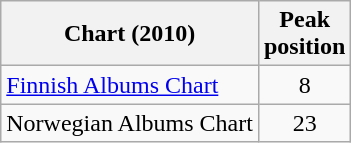<table class="wikitable sortable">
<tr>
<th>Chart (2010)</th>
<th>Peak<br>position</th>
</tr>
<tr>
<td><a href='#'>Finnish Albums Chart</a></td>
<td style="text-align:center;">8</td>
</tr>
<tr>
<td>Norwegian Albums Chart</td>
<td style="text-align:center;">23</td>
</tr>
</table>
